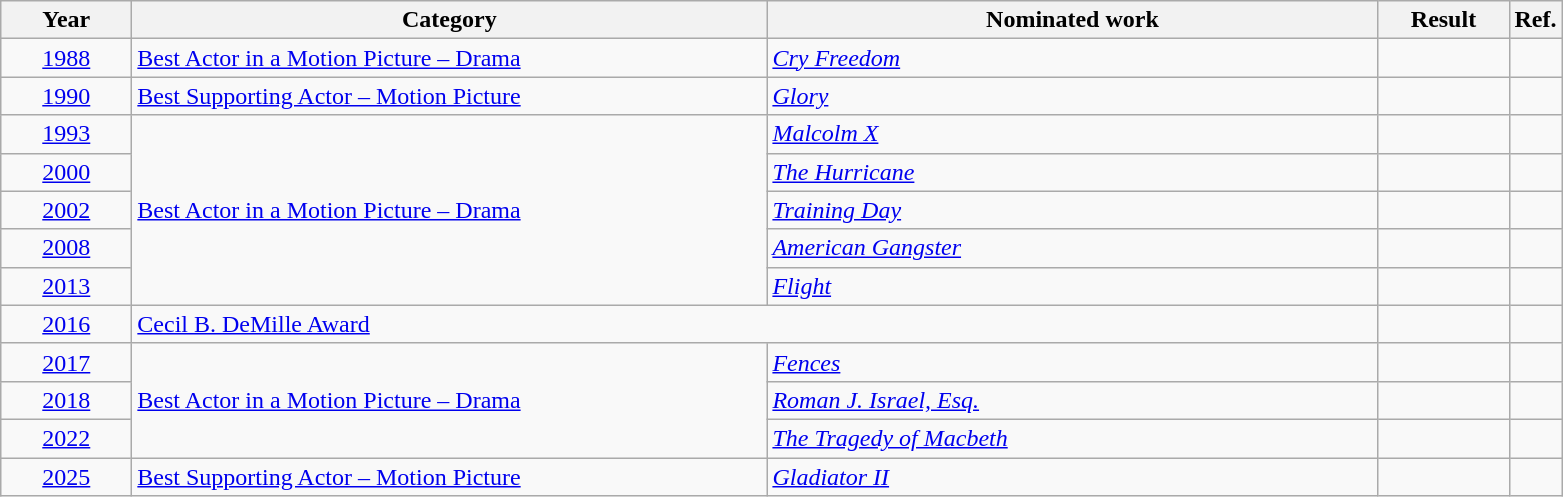<table class=wikitable>
<tr>
<th scope="col" style="width:5em;">Year</th>
<th scope="col" style="width:26em;">Category</th>
<th scope="col" style="width:25em;">Nominated work</th>
<th scope="col" style="width:5em;">Result</th>
<th>Ref.</th>
</tr>
<tr>
<td style="text-align:center;"><a href='#'>1988</a></td>
<td><a href='#'>Best Actor in a Motion Picture – Drama</a></td>
<td><em><a href='#'>Cry Freedom</a></em></td>
<td></td>
<td style="text-align:center;"></td>
</tr>
<tr>
<td style="text-align:center;"><a href='#'>1990</a></td>
<td><a href='#'>Best Supporting Actor – Motion Picture</a></td>
<td><em><a href='#'>Glory</a></em></td>
<td></td>
<td style="text-align:center;"></td>
</tr>
<tr>
<td style="text-align:center;"><a href='#'>1993</a></td>
<td rowspan="5"><a href='#'>Best Actor in a Motion Picture – Drama</a></td>
<td><em><a href='#'>Malcolm X</a></em></td>
<td></td>
<td style="text-align:center;"></td>
</tr>
<tr>
<td style="text-align:center;"><a href='#'>2000</a></td>
<td><em><a href='#'>The Hurricane</a></em></td>
<td></td>
<td style="text-align:center;"></td>
</tr>
<tr>
<td style="text-align:center;"><a href='#'>2002</a></td>
<td><em><a href='#'>Training Day</a></em></td>
<td></td>
<td style="text-align:center;"></td>
</tr>
<tr>
<td style="text-align:center;"><a href='#'>2008</a></td>
<td><em><a href='#'>American Gangster</a></em></td>
<td></td>
<td style="text-align:center;"></td>
</tr>
<tr>
<td style="text-align:center;"><a href='#'>2013</a></td>
<td><em><a href='#'>Flight</a></em></td>
<td></td>
<td style="text-align:center;"></td>
</tr>
<tr>
<td style="text-align:center;"><a href='#'>2016</a></td>
<td colspan=2><a href='#'>Cecil B. DeMille Award</a></td>
<td></td>
<td style="text-align:center;"></td>
</tr>
<tr>
<td style="text-align:center;"><a href='#'>2017</a></td>
<td rowspan="3"><a href='#'>Best Actor in a Motion Picture – Drama</a></td>
<td><em><a href='#'>Fences</a></em></td>
<td></td>
<td style="text-align:center;"></td>
</tr>
<tr>
<td style="text-align:center;"><a href='#'>2018</a></td>
<td><em><a href='#'>Roman J. Israel, Esq.</a></em></td>
<td></td>
<td style="text-align:center;"></td>
</tr>
<tr>
<td style="text-align:center;"><a href='#'>2022</a></td>
<td><em><a href='#'>The Tragedy of Macbeth</a></em></td>
<td></td>
<td style="text-align:center;"></td>
</tr>
<tr>
<td style="text-align:center;"><a href='#'>2025</a></td>
<td><a href='#'>Best Supporting Actor – Motion Picture</a></td>
<td><em><a href='#'>Gladiator II</a></em></td>
<td></td>
<td></td>
</tr>
</table>
